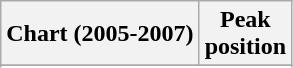<table class="wikitable sortable plainrowheaders" style="text-align:center">
<tr>
<th scope="col">Chart (2005-2007)</th>
<th scope="col">Peak<br>position</th>
</tr>
<tr>
</tr>
<tr>
</tr>
<tr>
</tr>
</table>
